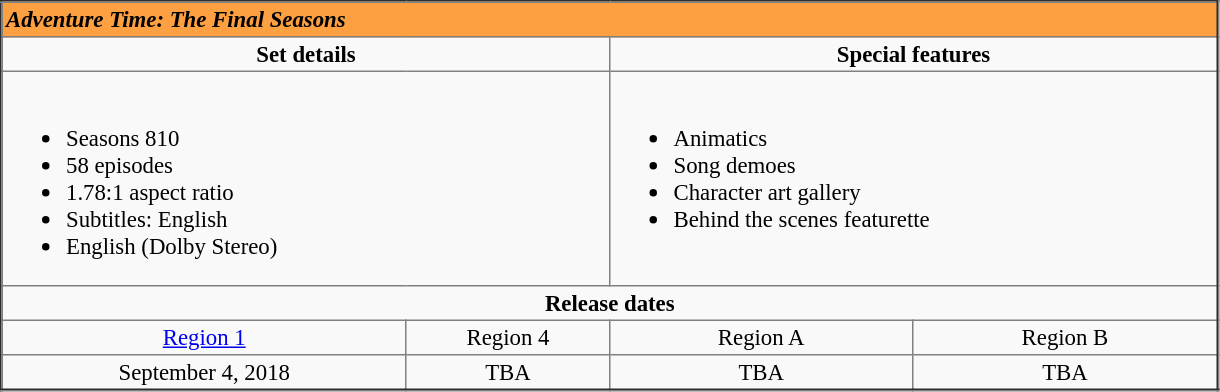<table border="2" cellpadding="2" cellspacing="0" style="margin: 0 1em 0 0; background: #f9f9f9; border: c00 #aaa solid; border-collapse: collapse; font-size: 95%;">
<tr style="background:#fda041; color:black;">
<td colspan="4"><strong><em>Adventure Time: The Final Seasons</em></strong></td>
</tr>
<tr valign="top">
<td align="center" width="400" colspan="2"><strong>Set details</strong></td>
<td align="center" width="400" colspan="2"><strong>Special features</strong></td>
</tr>
<tr valign="top">
<td colspan="2" align="left" width="200"><br><ul><li>Seasons 810</li><li>58 episodes</li><li>1.78:1 aspect ratio</li><li>Subtitles: English</li><li>English (Dolby Stereo)</li></ul></td>
<td colspan="2" align="left" width="200"><br><ul><li>Animatics</li><li>Song demoes</li><li>Character art gallery</li><li>Behind the scenes featurette</li></ul></td>
</tr>
<tr>
<td colspan="4" align="center"><strong>Release dates</strong></td>
</tr>
<tr>
<td align="center"><a href='#'>Region 1</a></td>
<td align="center">Region 4</td>
<td align="center">Region A</td>
<td align="center">Region B</td>
</tr>
<tr>
<td align="center">September 4, 2018</td>
<td align="center">TBA</td>
<td align="center">TBA</td>
<td align="center">TBA</td>
</tr>
</table>
